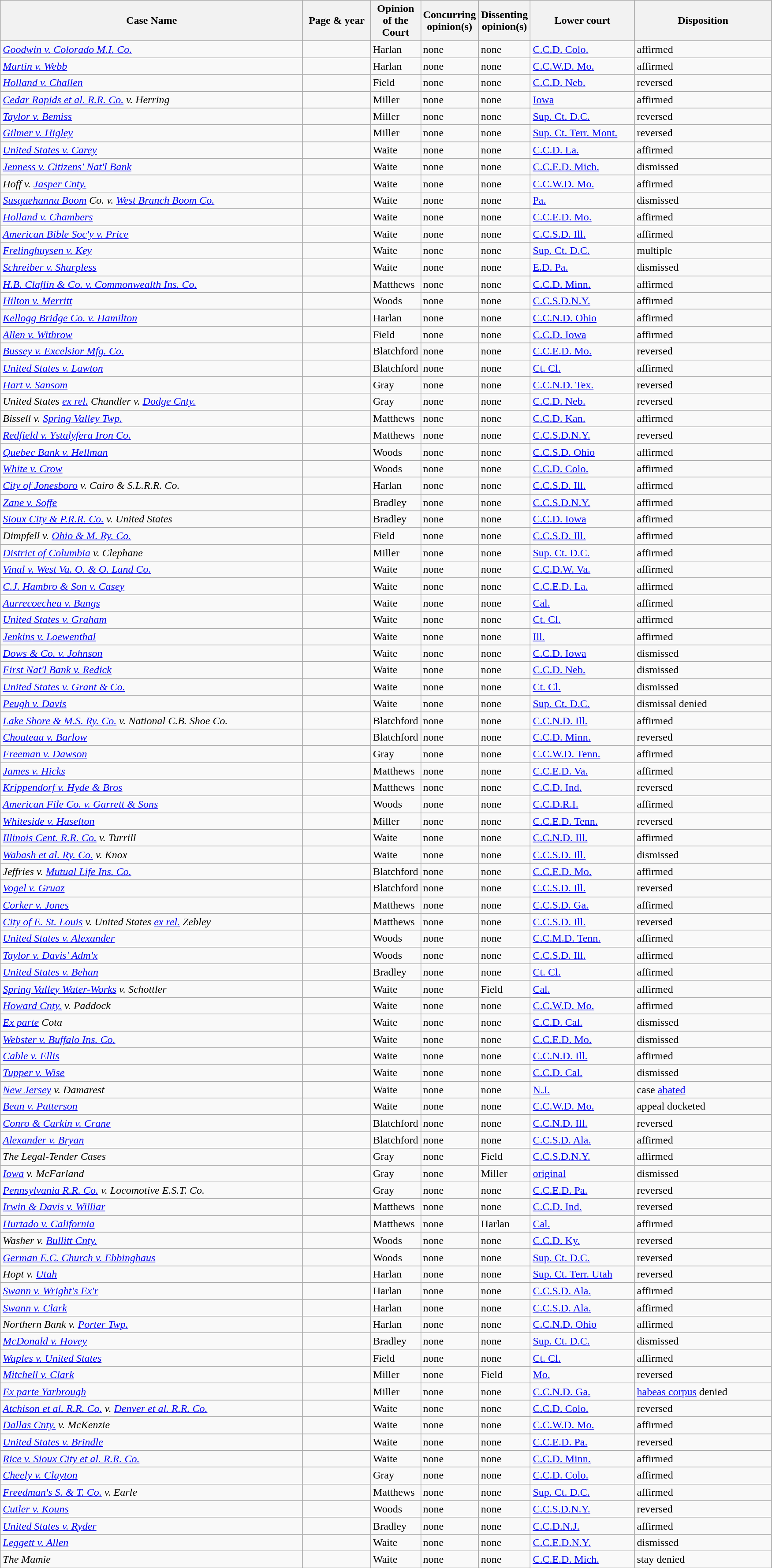<table class="wikitable sortable">
<tr>
<th scope="col" style="width: 450px;">Case Name</th>
<th scope="col" style="width: 95px;">Page & year</th>
<th scope="col" style="width: 10px;">Opinion of the Court</th>
<th scope="col" style="width: 10px;">Concurring opinion(s)</th>
<th scope="col" style="width: 10px;">Dissenting opinion(s)</th>
<th scope="col" style="width: 150px;">Lower court</th>
<th scope="col" style="width: 200px;">Disposition</th>
</tr>
<tr>
<td><em><a href='#'>Goodwin v. Colorado M.I. Co.</a></em></td>
<td align="right"></td>
<td>Harlan</td>
<td>none</td>
<td>none</td>
<td><a href='#'>C.C.D. Colo.</a></td>
<td>affirmed</td>
</tr>
<tr>
<td><em><a href='#'>Martin v. Webb</a></em></td>
<td align="right"></td>
<td>Harlan</td>
<td>none</td>
<td>none</td>
<td><a href='#'>C.C.W.D. Mo.</a></td>
<td>affirmed</td>
</tr>
<tr>
<td><em><a href='#'>Holland v. Challen</a></em></td>
<td align="right"></td>
<td>Field</td>
<td>none</td>
<td>none</td>
<td><a href='#'>C.C.D. Neb.</a></td>
<td>reversed</td>
</tr>
<tr>
<td><em><a href='#'>Cedar Rapids et al. R.R. Co.</a> v. Herring</em></td>
<td align="right"></td>
<td>Miller</td>
<td>none</td>
<td>none</td>
<td><a href='#'>Iowa</a></td>
<td>affirmed</td>
</tr>
<tr>
<td><em><a href='#'>Taylor v. Bemiss</a></em></td>
<td align="right"></td>
<td>Miller</td>
<td>none</td>
<td>none</td>
<td><a href='#'>Sup. Ct. D.C.</a></td>
<td>reversed</td>
</tr>
<tr>
<td><em><a href='#'>Gilmer v. Higley</a></em></td>
<td align="right"></td>
<td>Miller</td>
<td>none</td>
<td>none</td>
<td><a href='#'>Sup. Ct. Terr. Mont.</a></td>
<td>reversed</td>
</tr>
<tr>
<td><em><a href='#'>United States v. Carey</a></em></td>
<td align="right"></td>
<td>Waite</td>
<td>none</td>
<td>none</td>
<td><a href='#'>C.C.D. La.</a></td>
<td>affirmed</td>
</tr>
<tr>
<td><em><a href='#'>Jenness v. Citizens' Nat'l Bank</a></em></td>
<td align="right"></td>
<td>Waite</td>
<td>none</td>
<td>none</td>
<td><a href='#'>C.C.E.D. Mich.</a></td>
<td>dismissed</td>
</tr>
<tr>
<td><em>Hoff v. <a href='#'>Jasper Cnty.</a></em></td>
<td align="right"></td>
<td>Waite</td>
<td>none</td>
<td>none</td>
<td><a href='#'>C.C.W.D. Mo.</a></td>
<td>affirmed</td>
</tr>
<tr>
<td><em><a href='#'>Susquehanna Boom</a> Co. v. <a href='#'>West Branch Boom Co.</a></em></td>
<td align="right"></td>
<td>Waite</td>
<td>none</td>
<td>none</td>
<td><a href='#'>Pa.</a></td>
<td>dismissed</td>
</tr>
<tr>
<td><em><a href='#'>Holland v. Chambers</a></em></td>
<td align="right"></td>
<td>Waite</td>
<td>none</td>
<td>none</td>
<td><a href='#'>C.C.E.D. Mo.</a></td>
<td>affirmed</td>
</tr>
<tr>
<td><em><a href='#'>American Bible Soc'y v. Price</a></em></td>
<td align="right"></td>
<td>Waite</td>
<td>none</td>
<td>none</td>
<td><a href='#'>C.C.S.D. Ill.</a></td>
<td>affirmed</td>
</tr>
<tr>
<td><em><a href='#'>Frelinghuysen v. Key</a></em></td>
<td align="right"></td>
<td>Waite</td>
<td>none</td>
<td>none</td>
<td><a href='#'>Sup. Ct. D.C.</a></td>
<td>multiple</td>
</tr>
<tr>
<td><em><a href='#'>Schreiber v. Sharpless</a></em></td>
<td align="right"></td>
<td>Waite</td>
<td>none</td>
<td>none</td>
<td><a href='#'>E.D. Pa.</a></td>
<td>dismissed</td>
</tr>
<tr>
<td><em><a href='#'>H.B. Claflin & Co. v. Commonwealth Ins. Co.</a></em></td>
<td align="right"></td>
<td>Matthews</td>
<td>none</td>
<td>none</td>
<td><a href='#'>C.C.D. Minn.</a></td>
<td>affirmed</td>
</tr>
<tr>
<td><em><a href='#'>Hilton v. Merritt</a></em></td>
<td align="right"></td>
<td>Woods</td>
<td>none</td>
<td>none</td>
<td><a href='#'>C.C.S.D.N.Y.</a></td>
<td>affirmed</td>
</tr>
<tr>
<td><em><a href='#'>Kellogg Bridge Co. v. Hamilton</a></em></td>
<td align="right"></td>
<td>Harlan</td>
<td>none</td>
<td>none</td>
<td><a href='#'>C.C.N.D. Ohio</a></td>
<td>affirmed</td>
</tr>
<tr>
<td><em><a href='#'>Allen v. Withrow</a></em></td>
<td align="right"></td>
<td>Field</td>
<td>none</td>
<td>none</td>
<td><a href='#'>C.C.D. Iowa</a></td>
<td>affirmed</td>
</tr>
<tr>
<td><em><a href='#'>Bussey v. Excelsior Mfg. Co.</a></em></td>
<td align="right"></td>
<td>Blatchford</td>
<td>none</td>
<td>none</td>
<td><a href='#'>C.C.E.D. Mo.</a></td>
<td>reversed</td>
</tr>
<tr>
<td><em><a href='#'>United States v. Lawton</a></em></td>
<td align="right"></td>
<td>Blatchford</td>
<td>none</td>
<td>none</td>
<td><a href='#'>Ct. Cl.</a></td>
<td>affirmed</td>
</tr>
<tr>
<td><em><a href='#'>Hart v. Sansom</a></em></td>
<td align="right"></td>
<td>Gray</td>
<td>none</td>
<td>none</td>
<td><a href='#'>C.C.N.D. Tex.</a></td>
<td>reversed</td>
</tr>
<tr>
<td><em>United States <a href='#'>ex rel.</a> Chandler v. <a href='#'>Dodge Cnty.</a></em></td>
<td align="right"></td>
<td>Gray</td>
<td>none</td>
<td>none</td>
<td><a href='#'>C.C.D. Neb.</a></td>
<td>reversed</td>
</tr>
<tr>
<td><em>Bissell v. <a href='#'>Spring Valley Twp.</a></em></td>
<td align="right"></td>
<td>Matthews</td>
<td>none</td>
<td>none</td>
<td><a href='#'>C.C.D. Kan.</a></td>
<td>affirmed</td>
</tr>
<tr>
<td><em><a href='#'>Redfield v. Ystalyfera Iron Co.</a></em></td>
<td align="right"></td>
<td>Matthews</td>
<td>none</td>
<td>none</td>
<td><a href='#'>C.C.S.D.N.Y.</a></td>
<td>reversed</td>
</tr>
<tr>
<td><em><a href='#'>Quebec Bank v. Hellman</a></em></td>
<td align="right"></td>
<td>Woods</td>
<td>none</td>
<td>none</td>
<td><a href='#'>C.C.S.D. Ohio</a></td>
<td>affirmed</td>
</tr>
<tr>
<td><em><a href='#'>White v. Crow</a></em></td>
<td align="right"></td>
<td>Woods</td>
<td>none</td>
<td>none</td>
<td><a href='#'>C.C.D. Colo.</a></td>
<td>affirmed</td>
</tr>
<tr>
<td><em><a href='#'>City of Jonesboro</a> v. Cairo & S.L.R.R. Co.</em></td>
<td align="right"></td>
<td>Harlan</td>
<td>none</td>
<td>none</td>
<td><a href='#'>C.C.S.D. Ill.</a></td>
<td>affirmed</td>
</tr>
<tr>
<td><em><a href='#'>Zane v. Soffe</a></em></td>
<td align="right"></td>
<td>Bradley</td>
<td>none</td>
<td>none</td>
<td><a href='#'>C.C.S.D.N.Y.</a></td>
<td>affirmed</td>
</tr>
<tr>
<td><em><a href='#'>Sioux City & P.R.R. Co.</a> v. United States</em></td>
<td align="right"></td>
<td>Bradley</td>
<td>none</td>
<td>none</td>
<td><a href='#'>C.C.D. Iowa</a></td>
<td>affirmed</td>
</tr>
<tr>
<td><em>Dimpfell v. <a href='#'>Ohio & M. Ry. Co.</a></em></td>
<td align="right"></td>
<td>Field</td>
<td>none</td>
<td>none</td>
<td><a href='#'>C.C.S.D. Ill.</a></td>
<td>affirmed</td>
</tr>
<tr>
<td><em><a href='#'>District of Columbia</a> v. Clephane</em></td>
<td align="right"></td>
<td>Miller</td>
<td>none</td>
<td>none</td>
<td><a href='#'>Sup. Ct. D.C.</a></td>
<td>affirmed</td>
</tr>
<tr>
<td><em><a href='#'>Vinal v. West Va. O. & O. Land Co.</a></em></td>
<td align="right"></td>
<td>Waite</td>
<td>none</td>
<td>none</td>
<td><a href='#'>C.C.D.W. Va.</a></td>
<td>affirmed</td>
</tr>
<tr>
<td><em><a href='#'>C.J. Hambro & Son v. Casey</a></em></td>
<td align="right"></td>
<td>Waite</td>
<td>none</td>
<td>none</td>
<td><a href='#'>C.C.E.D. La.</a></td>
<td>affirmed</td>
</tr>
<tr>
<td><em><a href='#'>Aurrecoechea v. Bangs</a></em></td>
<td align="right"></td>
<td>Waite</td>
<td>none</td>
<td>none</td>
<td><a href='#'>Cal.</a></td>
<td>affirmed</td>
</tr>
<tr>
<td><em><a href='#'>United States v. Graham</a></em></td>
<td align="right"></td>
<td>Waite</td>
<td>none</td>
<td>none</td>
<td><a href='#'>Ct. Cl.</a></td>
<td>affirmed</td>
</tr>
<tr>
<td><em><a href='#'>Jenkins v. Loewenthal</a></em></td>
<td align="right"></td>
<td>Waite</td>
<td>none</td>
<td>none</td>
<td><a href='#'>Ill.</a></td>
<td>affirmed</td>
</tr>
<tr>
<td><em><a href='#'>Dows & Co. v. Johnson</a></em></td>
<td align="right"></td>
<td>Waite</td>
<td>none</td>
<td>none</td>
<td><a href='#'>C.C.D. Iowa</a></td>
<td>dismissed</td>
</tr>
<tr>
<td><em><a href='#'>First Nat'l Bank v. Redick</a></em></td>
<td align="right"></td>
<td>Waite</td>
<td>none</td>
<td>none</td>
<td><a href='#'>C.C.D. Neb.</a></td>
<td>dismissed</td>
</tr>
<tr>
<td><em><a href='#'>United States v. Grant & Co.</a></em></td>
<td align="right"></td>
<td>Waite</td>
<td>none</td>
<td>none</td>
<td><a href='#'>Ct. Cl.</a></td>
<td>dismissed</td>
</tr>
<tr>
<td><em><a href='#'>Peugh v. Davis</a></em></td>
<td align="right"></td>
<td>Waite</td>
<td>none</td>
<td>none</td>
<td><a href='#'>Sup. Ct. D.C.</a></td>
<td>dismissal denied</td>
</tr>
<tr>
<td><em><a href='#'>Lake Shore & M.S. Ry. Co.</a> v. National C.B. Shoe Co.</em></td>
<td align="right"></td>
<td>Blatchford</td>
<td>none</td>
<td>none</td>
<td><a href='#'>C.C.N.D. Ill.</a></td>
<td>affirmed</td>
</tr>
<tr>
<td><em><a href='#'>Chouteau v. Barlow</a></em></td>
<td align="right"></td>
<td>Blatchford</td>
<td>none</td>
<td>none</td>
<td><a href='#'>C.C.D. Minn.</a></td>
<td>reversed</td>
</tr>
<tr>
<td><em><a href='#'>Freeman v. Dawson</a></em></td>
<td align="right"></td>
<td>Gray</td>
<td>none</td>
<td>none</td>
<td><a href='#'>C.C.W.D. Tenn.</a></td>
<td>affirmed</td>
</tr>
<tr>
<td><em><a href='#'>James v. Hicks</a></em></td>
<td align="right"></td>
<td>Matthews</td>
<td>none</td>
<td>none</td>
<td><a href='#'>C.C.E.D. Va.</a></td>
<td>affirmed</td>
</tr>
<tr>
<td><em><a href='#'>Krippendorf v. Hyde & Bros</a></em></td>
<td align="right"></td>
<td>Matthews</td>
<td>none</td>
<td>none</td>
<td><a href='#'>C.C.D. Ind.</a></td>
<td>reversed</td>
</tr>
<tr>
<td><em><a href='#'>American File Co. v. Garrett & Sons</a></em></td>
<td align="right"></td>
<td>Woods</td>
<td>none</td>
<td>none</td>
<td><a href='#'>C.C.D.R.I.</a></td>
<td>affirmed</td>
</tr>
<tr>
<td><em><a href='#'>Whiteside v. Haselton</a></em></td>
<td align="right"></td>
<td>Miller</td>
<td>none</td>
<td>none</td>
<td><a href='#'>C.C.E.D. Tenn.</a></td>
<td>reversed</td>
</tr>
<tr>
<td><em><a href='#'>Illinois Cent. R.R. Co.</a> v. Turrill</em></td>
<td align="right"></td>
<td>Waite</td>
<td>none</td>
<td>none</td>
<td><a href='#'>C.C.N.D. Ill.</a></td>
<td>affirmed</td>
</tr>
<tr>
<td><em><a href='#'>Wabash et al. Ry. Co.</a> v. Knox</em></td>
<td align="right"></td>
<td>Waite</td>
<td>none</td>
<td>none</td>
<td><a href='#'>C.C.S.D. Ill.</a></td>
<td>dismissed</td>
</tr>
<tr>
<td><em>Jeffries v. <a href='#'>Mutual Life Ins. Co.</a></em></td>
<td align="right"></td>
<td>Blatchford</td>
<td>none</td>
<td>none</td>
<td><a href='#'>C.C.E.D. Mo.</a></td>
<td>affirmed</td>
</tr>
<tr>
<td><em><a href='#'>Vogel v. Gruaz</a></em></td>
<td align="right"></td>
<td>Blatchford</td>
<td>none</td>
<td>none</td>
<td><a href='#'>C.C.S.D. Ill.</a></td>
<td>reversed</td>
</tr>
<tr>
<td><em><a href='#'>Corker v. Jones</a></em></td>
<td align="right"></td>
<td>Matthews</td>
<td>none</td>
<td>none</td>
<td><a href='#'>C.C.S.D. Ga.</a></td>
<td>affirmed</td>
</tr>
<tr>
<td><em><a href='#'>City of E. St. Louis</a> v. United States <a href='#'>ex rel.</a> Zebley</em></td>
<td align="right"></td>
<td>Matthews</td>
<td>none</td>
<td>none</td>
<td><a href='#'>C.C.S.D. Ill.</a></td>
<td>reversed</td>
</tr>
<tr>
<td><em><a href='#'>United States v. Alexander</a></em></td>
<td align="right"></td>
<td>Woods</td>
<td>none</td>
<td>none</td>
<td><a href='#'>C.C.M.D. Tenn.</a></td>
<td>affirmed</td>
</tr>
<tr>
<td><em><a href='#'>Taylor v. Davis' Adm'x</a></em></td>
<td align="right"></td>
<td>Woods</td>
<td>none</td>
<td>none</td>
<td><a href='#'>C.C.S.D. Ill.</a></td>
<td>affirmed</td>
</tr>
<tr>
<td><em><a href='#'>United States v. Behan</a></em></td>
<td align="right"></td>
<td>Bradley</td>
<td>none</td>
<td>none</td>
<td><a href='#'>Ct. Cl.</a></td>
<td>affirmed</td>
</tr>
<tr>
<td><em><a href='#'>Spring Valley Water-Works</a> v. Schottler</em></td>
<td align="right"></td>
<td>Waite</td>
<td>none</td>
<td>Field</td>
<td><a href='#'>Cal.</a></td>
<td>affirmed</td>
</tr>
<tr>
<td><em><a href='#'>Howard Cnty.</a> v. Paddock</em></td>
<td align="right"></td>
<td>Waite</td>
<td>none</td>
<td>none</td>
<td><a href='#'>C.C.W.D. Mo.</a></td>
<td>affirmed</td>
</tr>
<tr>
<td><em><a href='#'>Ex parte</a> Cota</em></td>
<td align="right"></td>
<td>Waite</td>
<td>none</td>
<td>none</td>
<td><a href='#'>C.C.D. Cal.</a></td>
<td>dismissed</td>
</tr>
<tr>
<td><em><a href='#'>Webster v. Buffalo Ins. Co.</a></em></td>
<td align="right"></td>
<td>Waite</td>
<td>none</td>
<td>none</td>
<td><a href='#'>C.C.E.D. Mo.</a></td>
<td>dismissed</td>
</tr>
<tr>
<td><em><a href='#'>Cable v. Ellis</a></em></td>
<td align="right"></td>
<td>Waite</td>
<td>none</td>
<td>none</td>
<td><a href='#'>C.C.N.D. Ill.</a></td>
<td>affirmed</td>
</tr>
<tr>
<td><em><a href='#'>Tupper v. Wise</a></em></td>
<td align="right"></td>
<td>Waite</td>
<td>none</td>
<td>none</td>
<td><a href='#'>C.C.D. Cal.</a></td>
<td>dismissed</td>
</tr>
<tr>
<td><em><a href='#'>New Jersey</a> v. Damarest</em></td>
<td align="right"></td>
<td>Waite</td>
<td>none</td>
<td>none</td>
<td><a href='#'>N.J.</a></td>
<td>case <a href='#'>abated</a></td>
</tr>
<tr>
<td><em><a href='#'>Bean v. Patterson</a></em></td>
<td align="right"></td>
<td>Waite</td>
<td>none</td>
<td>none</td>
<td><a href='#'>C.C.W.D. Mo.</a></td>
<td>appeal docketed</td>
</tr>
<tr>
<td><em><a href='#'>Conro & Carkin v. Crane</a></em></td>
<td align="right"></td>
<td>Blatchford</td>
<td>none</td>
<td>none</td>
<td><a href='#'>C.C.N.D. Ill.</a></td>
<td>reversed</td>
</tr>
<tr>
<td><em><a href='#'>Alexander v. Bryan</a></em></td>
<td align="right"></td>
<td>Blatchford</td>
<td>none</td>
<td>none</td>
<td><a href='#'>C.C.S.D. Ala.</a></td>
<td>affirmed</td>
</tr>
<tr>
<td><em>The Legal-Tender Cases</em></td>
<td align="right"></td>
<td>Gray</td>
<td>none</td>
<td>Field</td>
<td><a href='#'>C.C.S.D.N.Y.</a></td>
<td>affirmed</td>
</tr>
<tr>
<td><em><a href='#'>Iowa</a> v. McFarland</em></td>
<td align="right"></td>
<td>Gray</td>
<td>none</td>
<td>Miller</td>
<td><a href='#'>original</a></td>
<td>dismissed</td>
</tr>
<tr>
<td><em><a href='#'>Pennsylvania R.R. Co.</a> v. Locomotive E.S.T. Co.</em></td>
<td align="right"></td>
<td>Gray</td>
<td>none</td>
<td>none</td>
<td><a href='#'>C.C.E.D. Pa.</a></td>
<td>reversed</td>
</tr>
<tr>
<td><em><a href='#'>Irwin & Davis v. Williar</a></em></td>
<td align="right"></td>
<td>Matthews</td>
<td>none</td>
<td>none</td>
<td><a href='#'>C.C.D. Ind.</a></td>
<td>reversed</td>
</tr>
<tr>
<td><em><a href='#'>Hurtado v. California</a></em></td>
<td align="right"></td>
<td>Matthews</td>
<td>none</td>
<td>Harlan</td>
<td><a href='#'>Cal.</a></td>
<td>affirmed</td>
</tr>
<tr>
<td><em>Washer v. <a href='#'>Bullitt Cnty.</a></em></td>
<td align="right"></td>
<td>Woods</td>
<td>none</td>
<td>none</td>
<td><a href='#'>C.C.D. Ky.</a></td>
<td>reversed</td>
</tr>
<tr>
<td><em><a href='#'>German E.C. Church v. Ebbinghaus</a></em></td>
<td align="right"></td>
<td>Woods</td>
<td>none</td>
<td>none</td>
<td><a href='#'>Sup. Ct. D.C.</a></td>
<td>reversed</td>
</tr>
<tr>
<td><em>Hopt v. <a href='#'>Utah</a></em></td>
<td align="right"></td>
<td>Harlan</td>
<td>none</td>
<td>none</td>
<td><a href='#'>Sup. Ct. Terr. Utah</a></td>
<td>reversed</td>
</tr>
<tr>
<td><em><a href='#'>Swann v. Wright's Ex'r</a></em></td>
<td align="right"></td>
<td>Harlan</td>
<td>none</td>
<td>none</td>
<td><a href='#'>C.C.S.D. Ala.</a></td>
<td>affirmed</td>
</tr>
<tr>
<td><em><a href='#'>Swann v. Clark</a></em></td>
<td align="right"></td>
<td>Harlan</td>
<td>none</td>
<td>none</td>
<td><a href='#'>C.C.S.D. Ala.</a></td>
<td>affirmed</td>
</tr>
<tr>
<td><em>Northern Bank v. <a href='#'>Porter Twp.</a></em></td>
<td align="right"></td>
<td>Harlan</td>
<td>none</td>
<td>none</td>
<td><a href='#'>C.C.N.D. Ohio</a></td>
<td>affirmed</td>
</tr>
<tr>
<td><em><a href='#'>McDonald v. Hovey</a></em></td>
<td align="right"></td>
<td>Bradley</td>
<td>none</td>
<td>none</td>
<td><a href='#'>Sup. Ct. D.C.</a></td>
<td>dismissed</td>
</tr>
<tr>
<td><em><a href='#'>Waples v. United States</a></em></td>
<td align="right"></td>
<td>Field</td>
<td>none</td>
<td>none</td>
<td><a href='#'>Ct. Cl.</a></td>
<td>affirmed</td>
</tr>
<tr>
<td><em><a href='#'>Mitchell v. Clark</a></em></td>
<td align="right"></td>
<td>Miller</td>
<td>none</td>
<td>Field</td>
<td><a href='#'>Mo.</a></td>
<td>reversed</td>
</tr>
<tr>
<td><em><a href='#'>Ex parte Yarbrough</a></em></td>
<td align="right"></td>
<td>Miller</td>
<td>none</td>
<td>none</td>
<td><a href='#'>C.C.N.D. Ga.</a></td>
<td><a href='#'>habeas corpus</a> denied</td>
</tr>
<tr>
<td><em><a href='#'>Atchison et al. R.R. Co.</a> v. <a href='#'>Denver et al. R.R. Co.</a></em></td>
<td align="right"></td>
<td>Waite</td>
<td>none</td>
<td>none</td>
<td><a href='#'>C.C.D. Colo.</a></td>
<td>reversed</td>
</tr>
<tr>
<td><em><a href='#'>Dallas Cnty.</a> v. McKenzie</em></td>
<td align="right"></td>
<td>Waite</td>
<td>none</td>
<td>none</td>
<td><a href='#'>C.C.W.D. Mo.</a></td>
<td>affirmed</td>
</tr>
<tr>
<td><em><a href='#'>United States v. Brindle</a></em></td>
<td align="right"></td>
<td>Waite</td>
<td>none</td>
<td>none</td>
<td><a href='#'>C.C.E.D. Pa.</a></td>
<td>reversed</td>
</tr>
<tr>
<td><em><a href='#'>Rice v. Sioux City et al. R.R. Co.</a></em></td>
<td align="right"></td>
<td>Waite</td>
<td>none</td>
<td>none</td>
<td><a href='#'>C.C.D. Minn.</a></td>
<td>affirmed</td>
</tr>
<tr>
<td><em><a href='#'>Cheely v. Clayton</a></em></td>
<td align="right"></td>
<td>Gray</td>
<td>none</td>
<td>none</td>
<td><a href='#'>C.C.D. Colo.</a></td>
<td>affirmed</td>
</tr>
<tr>
<td><em><a href='#'>Freedman's S. & T. Co.</a> v. Earle</em></td>
<td align="right"></td>
<td>Matthews</td>
<td>none</td>
<td>none</td>
<td><a href='#'>Sup. Ct. D.C.</a></td>
<td>affirmed</td>
</tr>
<tr>
<td><em><a href='#'>Cutler v. Kouns</a></em></td>
<td align="right"></td>
<td>Woods</td>
<td>none</td>
<td>none</td>
<td><a href='#'>C.C.S.D.N.Y.</a></td>
<td>reversed</td>
</tr>
<tr>
<td><em><a href='#'>United States v. Ryder</a></em></td>
<td align="right"></td>
<td>Bradley</td>
<td>none</td>
<td>none</td>
<td><a href='#'>C.C.D.N.J.</a></td>
<td>affirmed</td>
</tr>
<tr>
<td><em><a href='#'>Leggett v. Allen</a></em></td>
<td align="right"></td>
<td>Waite</td>
<td>none</td>
<td>none</td>
<td><a href='#'>C.C.E.D.N.Y.</a></td>
<td>dismissed</td>
</tr>
<tr>
<td><em>The Mamie</em></td>
<td align="right"></td>
<td>Waite</td>
<td>none</td>
<td>none</td>
<td><a href='#'>C.C.E.D. Mich.</a></td>
<td>stay denied</td>
</tr>
<tr>
</tr>
</table>
